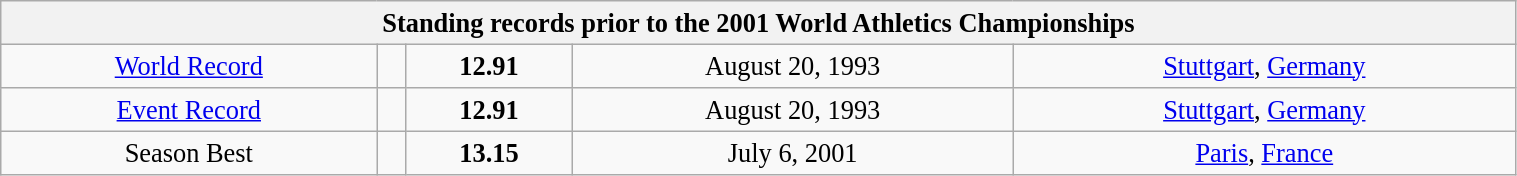<table class="wikitable" style=" text-align:center; font-size:110%;" width="80%">
<tr>
<th colspan="5">Standing records prior to the 2001 World Athletics Championships</th>
</tr>
<tr>
<td><a href='#'>World Record</a></td>
<td></td>
<td><strong>12.91</strong></td>
<td>August 20, 1993</td>
<td> <a href='#'>Stuttgart</a>, <a href='#'>Germany</a></td>
</tr>
<tr>
<td><a href='#'>Event Record</a></td>
<td></td>
<td><strong>12.91</strong></td>
<td>August 20, 1993</td>
<td> <a href='#'>Stuttgart</a>, <a href='#'>Germany</a></td>
</tr>
<tr>
<td>Season Best</td>
<td></td>
<td><strong>13.15</strong></td>
<td>July 6, 2001</td>
<td> <a href='#'>Paris</a>, <a href='#'>France</a></td>
</tr>
</table>
